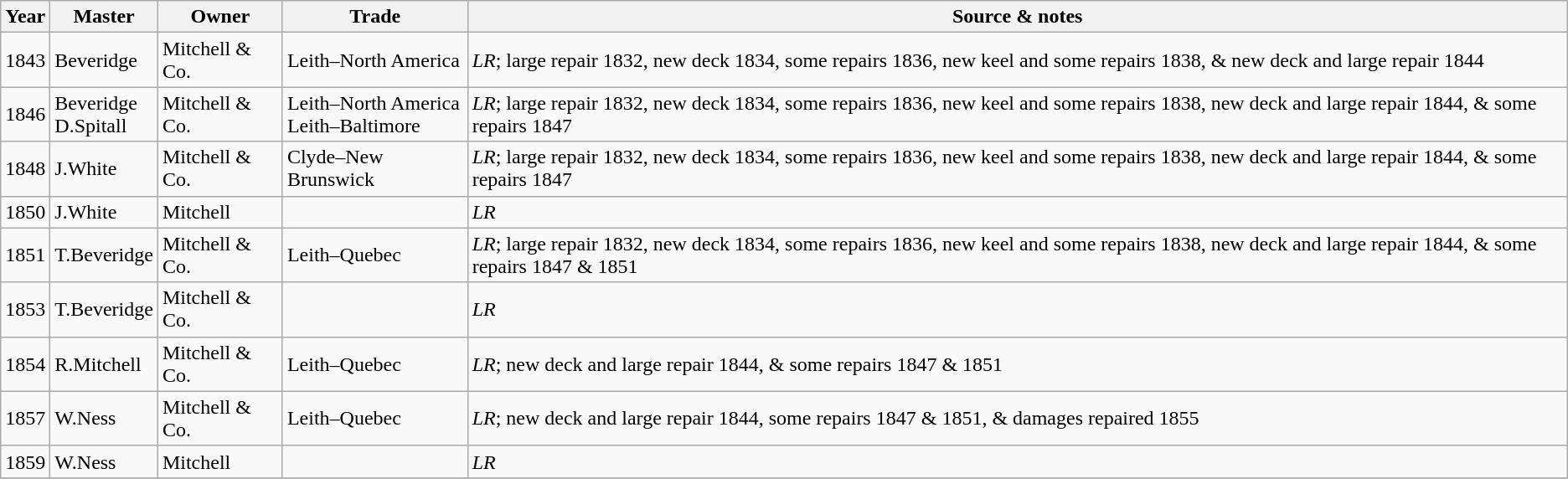<table class=" wikitable">
<tr>
<th>Year</th>
<th>Master</th>
<th>Owner</th>
<th>Trade</th>
<th>Source & notes</th>
</tr>
<tr>
<td>1843</td>
<td>Beveridge</td>
<td>Mitchell & Co.</td>
<td>Leith–North America</td>
<td><em>LR</em>; large repair 1832, new deck 1834, some repairs 1836, new keel and some repairs 1838, & new deck and large repair 1844</td>
</tr>
<tr>
<td>1846</td>
<td>Beveridge<br>D.Spitall</td>
<td>Mitchell & Co.</td>
<td>Leith–North America<br>Leith–Baltimore</td>
<td><em>LR</em>; large repair 1832, new deck 1834, some repairs 1836, new keel and some repairs 1838, new deck and large repair 1844, & some repairs 1847</td>
</tr>
<tr>
<td>1848</td>
<td>J.White</td>
<td>Mitchell & Co.</td>
<td>Clyde–New Brunswick</td>
<td><em>LR</em>; large repair 1832, new deck 1834, some repairs 1836, new keel and some repairs 1838, new deck and large repair 1844, & some repairs 1847</td>
</tr>
<tr>
<td>1850</td>
<td>J.White</td>
<td>Mitchell</td>
<td></td>
<td><em>LR</em></td>
</tr>
<tr>
<td>1851</td>
<td>T.Beveridge</td>
<td>Mitchell & Co.</td>
<td>Leith–Quebec</td>
<td><em>LR</em>; large repair 1832, new deck 1834, some repairs 1836, new keel and some repairs 1838, new deck and large repair 1844, & some repairs 1847 & 1851</td>
</tr>
<tr>
<td>1853</td>
<td>T.Beveridge</td>
<td>Mitchell & Co.</td>
<td></td>
<td><em>LR</em></td>
</tr>
<tr>
<td>1854</td>
<td>R.Mitchell</td>
<td>Mitchell & Co.</td>
<td>Leith–Quebec</td>
<td><em>LR</em>; new deck and large repair 1844, & some repairs 1847 & 1851</td>
</tr>
<tr>
<td>1857</td>
<td>W.Ness</td>
<td>Mitchell & Co.</td>
<td>Leith–Quebec</td>
<td><em>LR</em>; new deck and large repair 1844, some repairs 1847 & 1851, & damages repaired 1855</td>
</tr>
<tr>
<td>1859</td>
<td>W.Ness</td>
<td>Mitchell</td>
<td></td>
<td><em>LR</em></td>
</tr>
<tr>
</tr>
</table>
